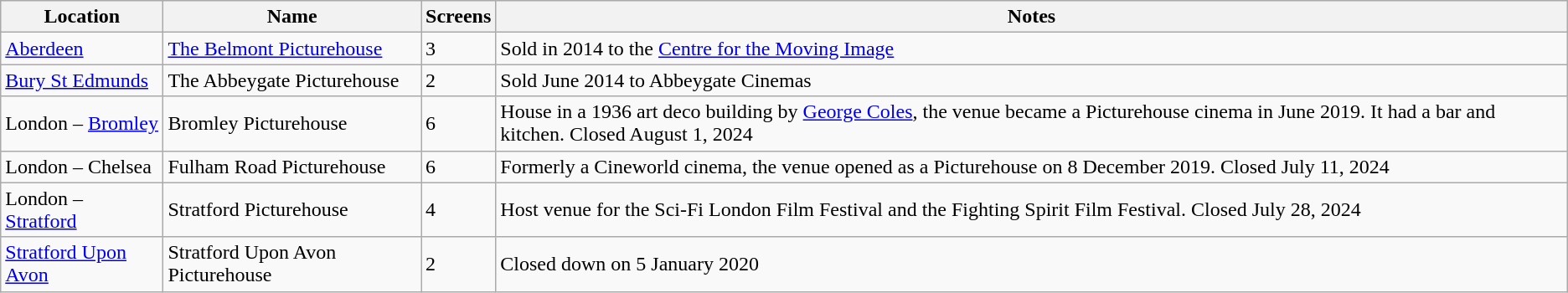<table class="sortable wikitable">
<tr style="background:#ececec;">
<th>Location</th>
<th>Name</th>
<th>Screens</th>
<th>Notes</th>
</tr>
<tr>
<td><a href='#'>Aberdeen</a></td>
<td><a href='#'>The Belmont Picturehouse</a></td>
<td>3</td>
<td>Sold in 2014 to the <a href='#'>Centre for the Moving Image</a></td>
</tr>
<tr>
<td><a href='#'>Bury St Edmunds</a></td>
<td>The Abbeygate Picturehouse</td>
<td>2</td>
<td>Sold June 2014 to Abbeygate Cinemas</td>
</tr>
<tr>
<td>London – <a href='#'>Bromley</a></td>
<td>Bromley Picturehouse</td>
<td>6</td>
<td>House in a 1936 art deco building by <a href='#'>George Coles</a>, the venue became a Picturehouse cinema in June 2019. It had a bar and kitchen. Closed August 1, 2024</td>
</tr>
<tr>
<td>London – Chelsea</td>
<td>Fulham Road Picturehouse</td>
<td>6</td>
<td>Formerly a Cineworld cinema, the venue opened as a Picturehouse on 8 December 2019. Closed July 11, 2024</td>
</tr>
<tr>
<td>London – <a href='#'>Stratford</a></td>
<td>Stratford Picturehouse</td>
<td>4</td>
<td>Host venue for the Sci-Fi London Film Festival and the Fighting Spirit Film Festival. Closed July 28, 2024</td>
</tr>
<tr>
<td><a href='#'>Stratford Upon Avon</a></td>
<td>Stratford Upon Avon Picturehouse</td>
<td>2</td>
<td>Closed down on 5 January 2020</td>
</tr>
</table>
